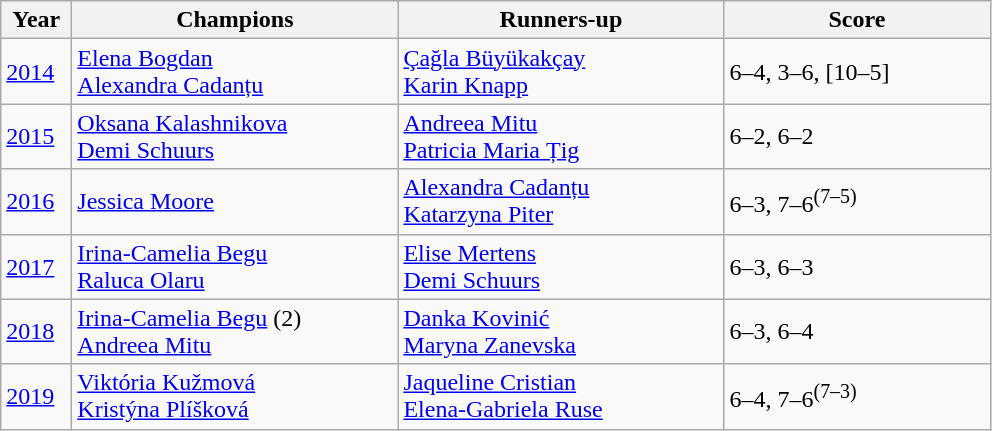<table class="wikitable">
<tr>
<th style="width:40px">Year</th>
<th style="width:210px">Champions</th>
<th style="width:210px">Runners-up</th>
<th style="width:170px" class="unsortable">Score</th>
</tr>
<tr>
<td><a href='#'>2014</a></td>
<td> <a href='#'>Elena Bogdan</a> <br>  <a href='#'>Alexandra Cadanțu</a></td>
<td> <a href='#'>Çağla Büyükakçay</a> <br>  <a href='#'>Karin Knapp</a></td>
<td>6–4, 3–6, [10–5]</td>
</tr>
<tr>
<td><a href='#'>2015</a></td>
<td> <a href='#'>Oksana Kalashnikova</a> <br>  <a href='#'>Demi Schuurs</a></td>
<td> <a href='#'>Andreea Mitu</a> <br>  <a href='#'>Patricia Maria Țig</a></td>
<td>6–2, 6–2</td>
</tr>
<tr>
<td><a href='#'>2016</a></td>
<td> <a href='#'>Jessica Moore</a> <br> </td>
<td> <a href='#'>Alexandra Cadanțu</a><br>  <a href='#'>Katarzyna Piter</a></td>
<td>6–3, 7–6<sup>(7–5)</sup></td>
</tr>
<tr>
<td><a href='#'>2017</a></td>
<td> <a href='#'>Irina-Camelia Begu</a> <br>  <a href='#'>Raluca Olaru</a></td>
<td> <a href='#'>Elise Mertens</a> <br>  <a href='#'>Demi Schuurs</a></td>
<td>6–3, 6–3</td>
</tr>
<tr>
<td><a href='#'>2018</a></td>
<td> <a href='#'>Irina-Camelia Begu</a> (2) <br>  <a href='#'>Andreea Mitu</a></td>
<td> <a href='#'>Danka Kovinić</a> <br>  <a href='#'>Maryna Zanevska</a></td>
<td>6–3, 6–4</td>
</tr>
<tr>
<td><a href='#'>2019</a></td>
<td> <a href='#'>Viktória Kužmová</a> <br>  <a href='#'>Kristýna Plíšková</a></td>
<td> <a href='#'>Jaqueline Cristian</a> <br>  <a href='#'>Elena-Gabriela Ruse</a></td>
<td>6–4, 7–6<sup>(7–3)</sup></td>
</tr>
</table>
